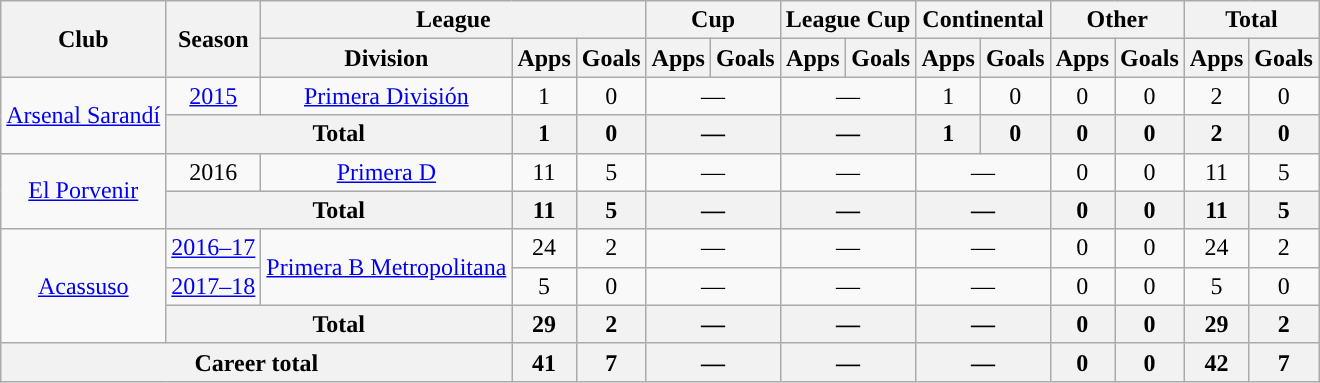<table class="wikitable" style="text-align:center">
<tr>
<th rowspan="2">Club</th>
<th rowspan="2">Season</th>
<th colspan="3">League</th>
<th colspan="2">Cup</th>
<th colspan="2">League Cup</th>
<th colspan="2">Continental</th>
<th colspan="2">Other</th>
<th colspan="2">Total</th>
</tr>
<tr>
<th>Division</th>
<th>Apps</th>
<th>Goals</th>
<th>Apps</th>
<th>Goals</th>
<th>Apps</th>
<th>Goals</th>
<th>Apps</th>
<th>Goals</th>
<th>Apps</th>
<th>Goals</th>
<th>Apps</th>
<th>Goals</th>
</tr>
<tr>
<td rowspan="2"><a href='#'>Arsenal Sarandí</a></td>
<td><a href='#'>2015</a></td>
<td rowspan="1"><a href='#'>Primera División</a></td>
<td>1</td>
<td>0</td>
<td colspan="2">—</td>
<td colspan="2">—</td>
<td>1</td>
<td>0</td>
<td>0</td>
<td>0</td>
<td>2</td>
<td>0</td>
</tr>
<tr>
<th colspan="2">Total</th>
<th>1</th>
<th>0</th>
<th colspan="2">—</th>
<th colspan="2">—</th>
<th>1</th>
<th>0</th>
<th>0</th>
<th>0</th>
<th>2</th>
<th>0</th>
</tr>
<tr>
<td rowspan="2"><a href='#'>El Porvenir</a></td>
<td>2016</td>
<td rowspan="1"><a href='#'>Primera D</a></td>
<td>11</td>
<td>5</td>
<td colspan="2">—</td>
<td colspan="2">—</td>
<td colspan="2">—</td>
<td>0</td>
<td>0</td>
<td>11</td>
<td>5</td>
</tr>
<tr>
<th colspan="2">Total</th>
<th>11</th>
<th>5</th>
<th colspan="2">—</th>
<th colspan="2">—</th>
<th colspan="2">—</th>
<th>0</th>
<th>0</th>
<th>11</th>
<th>5</th>
</tr>
<tr>
<td rowspan="3"><a href='#'>Acassuso</a></td>
<td><a href='#'>2016–17</a></td>
<td rowspan="2"><a href='#'>Primera B Metropolitana</a></td>
<td>24</td>
<td>2</td>
<td colspan="2">—</td>
<td colspan="2">—</td>
<td colspan="2">—</td>
<td>0</td>
<td>0</td>
<td>24</td>
<td>2</td>
</tr>
<tr>
<td><a href='#'>2017–18</a></td>
<td>5</td>
<td>0</td>
<td colspan="2">—</td>
<td colspan="2">—</td>
<td colspan="2">—</td>
<td>0</td>
<td>0</td>
<td>5</td>
<td>0</td>
</tr>
<tr>
<th colspan="2">Total</th>
<th>29</th>
<th>2</th>
<th colspan="2">—</th>
<th colspan="2">—</th>
<th colspan="2">—</th>
<th>0</th>
<th>0</th>
<th>29</th>
<th>2</th>
</tr>
<tr>
<th colspan="3">Career total</th>
<th>41</th>
<th>7</th>
<th colspan="2">—</th>
<th colspan="2">—</th>
<th colspan="2">—</th>
<th>0</th>
<th>0</th>
<th>42</th>
<th>7</th>
</tr>
</table>
